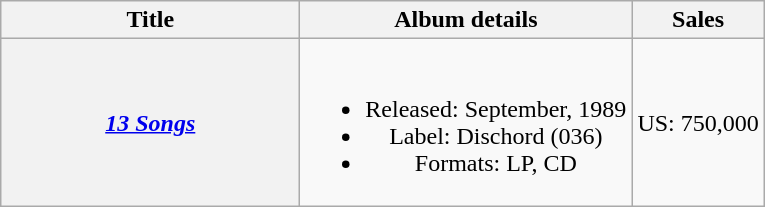<table class="wikitable plainrowheaders" style="text-align:center;">
<tr>
<th scope="col" style="width:12em;">Title</th>
<th scope="col">Album details</th>
<th scope="col">Sales</th>
</tr>
<tr>
<th scope="row"><em><a href='#'>13 Songs</a></em></th>
<td><br><ul><li>Released: September, 1989</li><li>Label: Dischord (036)</li><li>Formats: LP, CD</li></ul></td>
<td>US: 750,000</td>
</tr>
</table>
